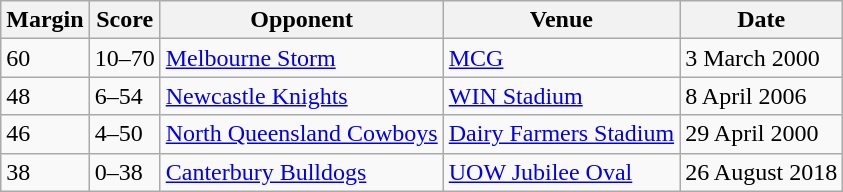<table class="wikitable">
<tr>
<th>Margin</th>
<th>Score</th>
<th>Opponent</th>
<th>Venue</th>
<th>Date</th>
</tr>
<tr>
<td>60</td>
<td>10–70</td>
<td><a href='#'>Melbourne Storm</a></td>
<td><a href='#'>MCG</a></td>
<td>3 March 2000</td>
</tr>
<tr>
<td>48</td>
<td>6–54</td>
<td><a href='#'>Newcastle Knights</a></td>
<td><a href='#'>WIN Stadium</a></td>
<td>8 April 2006</td>
</tr>
<tr>
<td>46</td>
<td>4–50</td>
<td><a href='#'>North Queensland Cowboys</a></td>
<td><a href='#'>Dairy Farmers Stadium</a></td>
<td>29 April 2000</td>
</tr>
<tr>
<td>38</td>
<td>0–38</td>
<td><a href='#'>Canterbury Bulldogs</a></td>
<td><a href='#'>UOW Jubilee Oval</a></td>
<td>26 August 2018</td>
</tr>
</table>
